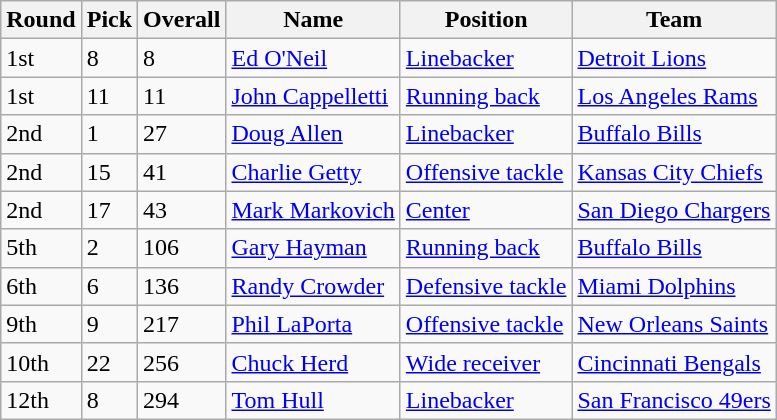<table class="wikitable">
<tr>
<th>Round</th>
<th>Pick</th>
<th>Overall</th>
<th>Name</th>
<th>Position</th>
<th>Team</th>
</tr>
<tr>
<td>1st</td>
<td>8</td>
<td>8</td>
<td><a href='#'>Ed O'Neil</a></td>
<td><a href='#'>Linebacker</a></td>
<td><a href='#'>Detroit Lions</a></td>
</tr>
<tr>
<td>1st</td>
<td>11</td>
<td>11</td>
<td><a href='#'>John Cappelletti</a></td>
<td><a href='#'>Running back</a></td>
<td><a href='#'>Los Angeles Rams</a></td>
</tr>
<tr>
<td>2nd</td>
<td>1</td>
<td>27</td>
<td><a href='#'>Doug Allen</a></td>
<td><a href='#'>Linebacker</a></td>
<td><a href='#'>Buffalo Bills</a></td>
</tr>
<tr>
<td>2nd</td>
<td>15</td>
<td>41</td>
<td><a href='#'>Charlie Getty</a></td>
<td><a href='#'>Offensive tackle</a></td>
<td><a href='#'>Kansas City Chiefs</a></td>
</tr>
<tr>
<td>2nd</td>
<td>17</td>
<td>43</td>
<td><a href='#'>Mark Markovich</a></td>
<td><a href='#'>Center</a></td>
<td><a href='#'>San Diego Chargers</a></td>
</tr>
<tr>
<td>5th</td>
<td>2</td>
<td>106</td>
<td><a href='#'>Gary Hayman</a></td>
<td><a href='#'>Running back</a></td>
<td><a href='#'>Buffalo Bills</a></td>
</tr>
<tr>
<td>6th</td>
<td>6</td>
<td>136</td>
<td><a href='#'>Randy Crowder</a></td>
<td><a href='#'>Defensive tackle</a></td>
<td><a href='#'>Miami Dolphins</a></td>
</tr>
<tr>
<td>9th</td>
<td>9</td>
<td>217</td>
<td><a href='#'>Phil LaPorta</a></td>
<td><a href='#'>Offensive tackle</a></td>
<td><a href='#'>New Orleans Saints</a></td>
</tr>
<tr>
<td>10th</td>
<td>22</td>
<td>256</td>
<td><a href='#'>Chuck Herd</a></td>
<td><a href='#'>Wide receiver</a></td>
<td><a href='#'>Cincinnati Bengals</a></td>
</tr>
<tr>
<td>12th</td>
<td>8</td>
<td>294</td>
<td><a href='#'>Tom Hull</a></td>
<td><a href='#'>Linebacker</a></td>
<td><a href='#'>San Francisco 49ers</a></td>
</tr>
</table>
